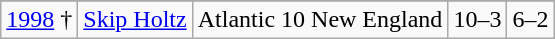<table class="wikitable">
<tr>
</tr>
<tr>
<td><a href='#'>1998</a> †</td>
<td><a href='#'>Skip Holtz</a></td>
<td>Atlantic 10 New England</td>
<td>10–3</td>
<td>6–2</td>
</tr>
</table>
